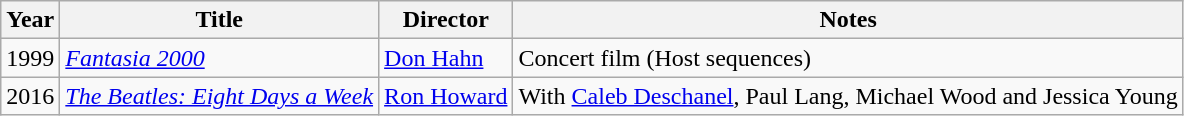<table class="wikitable">
<tr>
<th>Year</th>
<th>Title</th>
<th>Director</th>
<th>Notes</th>
</tr>
<tr>
<td>1999</td>
<td><em><a href='#'>Fantasia 2000</a></em></td>
<td><a href='#'>Don Hahn</a></td>
<td>Concert film (Host sequences)</td>
</tr>
<tr>
<td>2016</td>
<td><em><a href='#'>The Beatles: Eight Days a Week</a></em></td>
<td><a href='#'>Ron Howard</a></td>
<td>With <a href='#'>Caleb Deschanel</a>, Paul Lang, Michael Wood and Jessica Young</td>
</tr>
</table>
